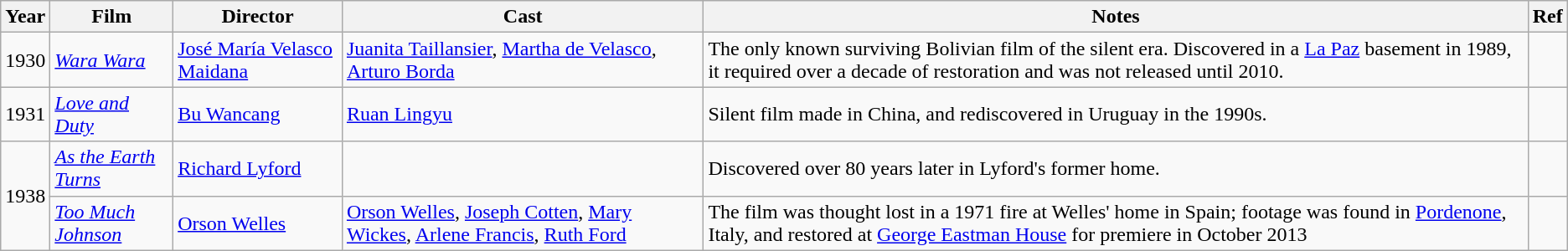<table class="wikitable sortable">
<tr>
<th>Year</th>
<th>Film</th>
<th>Director</th>
<th>Cast</th>
<th>Notes</th>
<th>Ref</th>
</tr>
<tr>
<td>1930</td>
<td><em><a href='#'>Wara Wara</a></em></td>
<td><a href='#'>José María Velasco Maidana</a></td>
<td><a href='#'>Juanita Taillansier</a>, <a href='#'>Martha de Velasco</a>, <a href='#'>Arturo Borda</a></td>
<td>The only known surviving Bolivian film of the silent era. Discovered in a <a href='#'>La Paz</a> basement in 1989, it required over a decade of restoration and was not released until 2010.</td>
<td></td>
</tr>
<tr>
<td>1931</td>
<td><em><a href='#'>Love and Duty</a></em></td>
<td><a href='#'>Bu Wancang</a></td>
<td><a href='#'>Ruan Lingyu</a></td>
<td>Silent film made in China, and rediscovered in Uruguay in the 1990s.</td>
<td></td>
</tr>
<tr>
<td rowspan=2>1938</td>
<td><em><a href='#'>As the Earth Turns</a></em></td>
<td><a href='#'>Richard Lyford</a></td>
<td></td>
<td>Discovered over 80 years later in Lyford's former home.</td>
<td></td>
</tr>
<tr>
<td><em><a href='#'>Too Much Johnson</a></em></td>
<td><a href='#'>Orson Welles</a></td>
<td><a href='#'>Orson Welles</a>, <a href='#'>Joseph Cotten</a>, <a href='#'>Mary Wickes</a>, <a href='#'>Arlene Francis</a>, <a href='#'>Ruth Ford</a></td>
<td>The film was thought lost in a 1971 fire at Welles' home in Spain; footage was found in <a href='#'>Pordenone</a>, Italy, and restored at <a href='#'>George Eastman House</a> for premiere in October 2013</td>
<td></td>
</tr>
</table>
